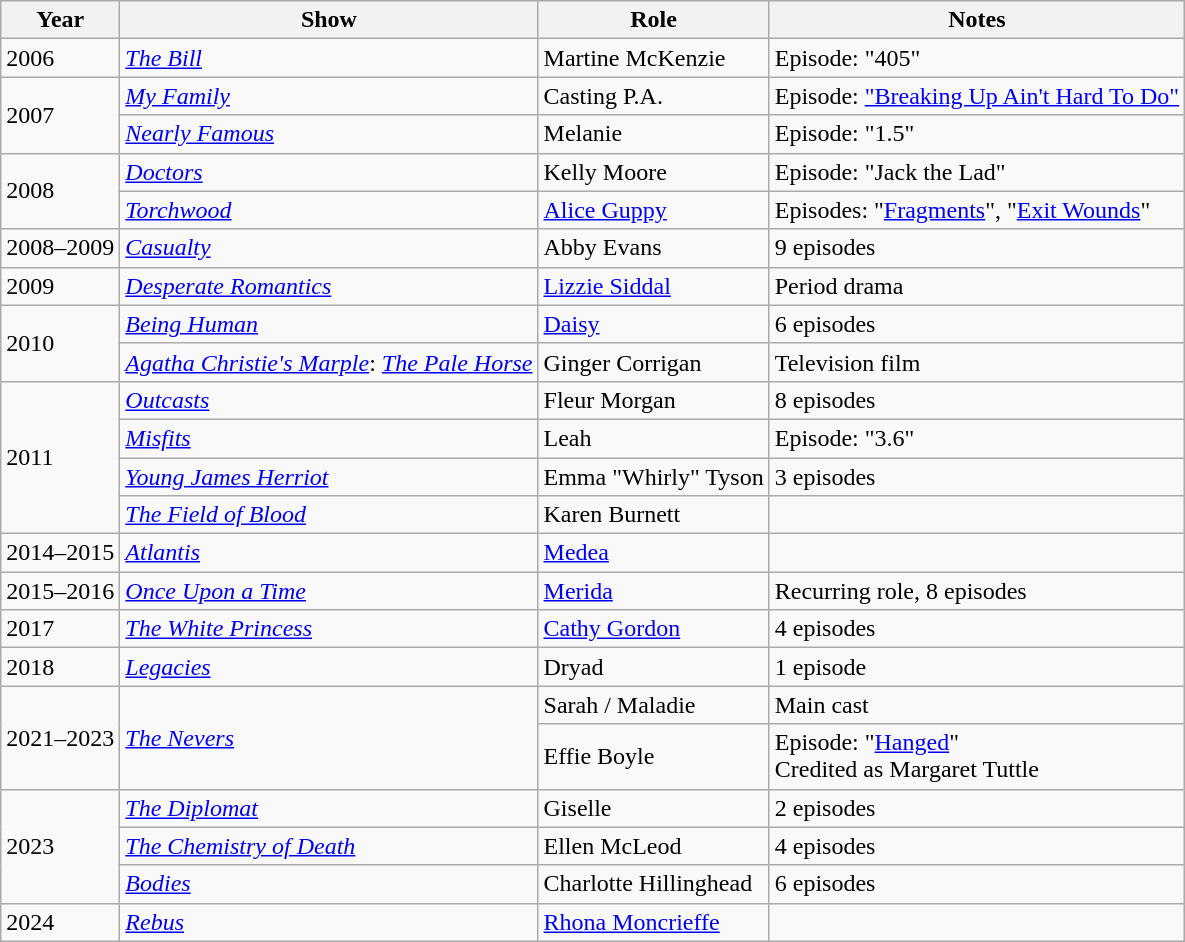<table class="wikitable">
<tr>
<th>Year</th>
<th>Show</th>
<th>Role</th>
<th>Notes</th>
</tr>
<tr>
<td>2006</td>
<td><em><a href='#'>The Bill</a></em></td>
<td>Martine McKenzie</td>
<td>Episode: "405"</td>
</tr>
<tr>
<td rowspan="2">2007</td>
<td><em><a href='#'>My Family</a></em></td>
<td>Casting P.A.</td>
<td>Episode: <a href='#'>"Breaking Up Ain't Hard To Do"</a></td>
</tr>
<tr>
<td><em><a href='#'>Nearly Famous</a></em></td>
<td>Melanie</td>
<td>Episode: "1.5"</td>
</tr>
<tr>
<td rowspan="2">2008</td>
<td><em><a href='#'>Doctors</a></em></td>
<td>Kelly Moore</td>
<td>Episode: "Jack the Lad"</td>
</tr>
<tr>
<td><em><a href='#'>Torchwood</a></em></td>
<td><a href='#'>Alice Guppy</a></td>
<td>Episodes: "<a href='#'>Fragments</a>", "<a href='#'>Exit Wounds</a>"</td>
</tr>
<tr>
<td>2008–2009</td>
<td><em><a href='#'>Casualty</a></em></td>
<td>Abby Evans</td>
<td>9 episodes</td>
</tr>
<tr>
<td>2009</td>
<td><em><a href='#'>Desperate Romantics</a></em></td>
<td><a href='#'>Lizzie Siddal</a></td>
<td>Period drama</td>
</tr>
<tr>
<td rowspan="2">2010</td>
<td><em><a href='#'>Being Human</a></em></td>
<td><a href='#'>Daisy</a></td>
<td>6 episodes</td>
</tr>
<tr>
<td><em><a href='#'>Agatha Christie's Marple</a></em>: <em><a href='#'>The Pale Horse</a></em></td>
<td>Ginger Corrigan</td>
<td>Television film</td>
</tr>
<tr>
<td rowspan="4">2011</td>
<td><em><a href='#'>Outcasts</a></em></td>
<td>Fleur Morgan</td>
<td>8 episodes</td>
</tr>
<tr>
<td><em><a href='#'>Misfits</a></em></td>
<td>Leah</td>
<td>Episode: "3.6"</td>
</tr>
<tr>
<td><em><a href='#'>Young James Herriot</a></em></td>
<td>Emma "Whirly" Tyson</td>
<td>3 episodes</td>
</tr>
<tr>
<td><em><a href='#'>The Field of Blood</a></em></td>
<td>Karen Burnett</td>
<td></td>
</tr>
<tr>
<td>2014–2015</td>
<td><em><a href='#'>Atlantis</a></em></td>
<td><a href='#'>Medea</a></td>
<td></td>
</tr>
<tr>
<td>2015–2016</td>
<td><em><a href='#'>Once Upon a Time</a></em></td>
<td><a href='#'>Merida</a></td>
<td>Recurring role, 8 episodes</td>
</tr>
<tr>
<td>2017</td>
<td><em><a href='#'>The White Princess</a></em></td>
<td><a href='#'>Cathy Gordon</a></td>
<td>4 episodes</td>
</tr>
<tr>
<td>2018</td>
<td><em><a href='#'>Legacies</a></em></td>
<td>Dryad</td>
<td>1 episode</td>
</tr>
<tr>
<td rowspan="2">2021–2023</td>
<td rowspan="2"><em><a href='#'>The Nevers</a></em></td>
<td>Sarah / Maladie</td>
<td>Main cast</td>
</tr>
<tr>
<td>Effie Boyle</td>
<td>Episode: "<a href='#'>Hanged</a>"<br>Credited as Margaret Tuttle</td>
</tr>
<tr>
<td rowspan="3">2023</td>
<td><em><a href='#'>The Diplomat</a></em></td>
<td>Giselle</td>
<td>2 episodes</td>
</tr>
<tr>
<td><em><a href='#'>The Chemistry of Death</a></em></td>
<td>Ellen McLeod</td>
<td>4 episodes</td>
</tr>
<tr>
<td><em><a href='#'>Bodies</a></em></td>
<td>Charlotte Hillinghead</td>
<td>6 episodes</td>
</tr>
<tr>
<td>2024</td>
<td><em><a href='#'>Rebus</a></em></td>
<td><a href='#'>Rhona Moncrieffe</a></td>
<td></td>
</tr>
</table>
